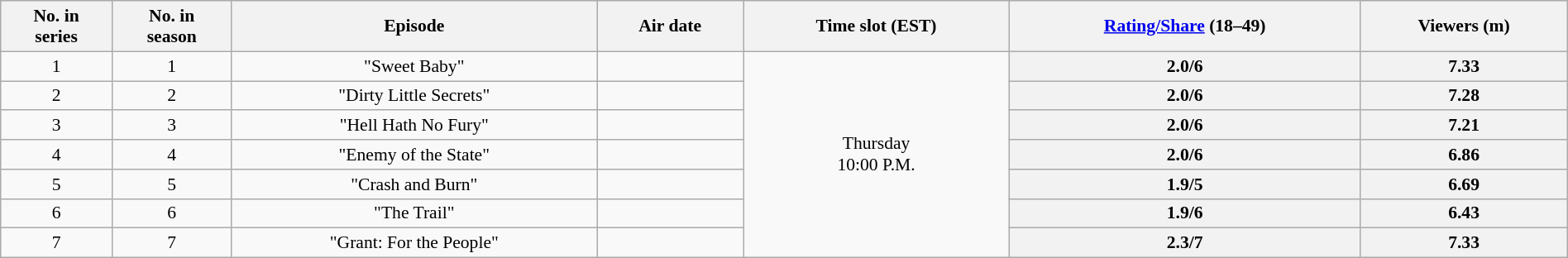<table class="wikitable" style="font-size:90%; text-align:center; width: 100%; margin-left: auto; margin-right: auto;">
<tr>
<th>No. in<br>series</th>
<th>No. in<br>season</th>
<th>Episode</th>
<th>Air date</th>
<th>Time slot (EST)</th>
<th><a href='#'>Rating/Share</a> (18–49)</th>
<th>Viewers (m)</th>
</tr>
<tr>
<td style="text-align:center">1</td>
<td style="text-align:center">1</td>
<td>"Sweet Baby"</td>
<td></td>
<td style="text-align:center" rowspan=7>Thursday<br>10:00 P.M.</td>
<th style="text-align:center">2.0/6</th>
<th style="text-align:center">7.33</th>
</tr>
<tr>
<td style="text-align:center">2</td>
<td style="text-align:center">2</td>
<td>"Dirty Little Secrets"</td>
<td></td>
<th style="text-align:center">2.0/6</th>
<th style="text-align:center">7.28</th>
</tr>
<tr>
<td style="text-align:center">3</td>
<td style="text-align:center">3</td>
<td>"Hell Hath No Fury"</td>
<td></td>
<th style="text-align:center">2.0/6</th>
<th style="text-align:center">7.21</th>
</tr>
<tr>
<td style="text-align:center">4</td>
<td style="text-align:center">4</td>
<td>"Enemy of the State"</td>
<td></td>
<th style="text-align:center">2.0/6</th>
<th style="text-align:center">6.86</th>
</tr>
<tr>
<td style="text-align:center">5</td>
<td style="text-align:center">5</td>
<td>"Crash and Burn"</td>
<td></td>
<th style="text-align:center">1.9/5</th>
<th style="text-align:center">6.69</th>
</tr>
<tr>
<td style="text-align:center">6</td>
<td style="text-align:center">6</td>
<td>"The Trail"</td>
<td></td>
<th style="text-align:center">1.9/6</th>
<th style="text-align:center">6.43</th>
</tr>
<tr>
<td style="text-align:center">7</td>
<td style="text-align:center">7</td>
<td>"Grant: For the People"</td>
<td></td>
<th style="text-align:center">2.3/7</th>
<th style="text-align:center">7.33</th>
</tr>
</table>
